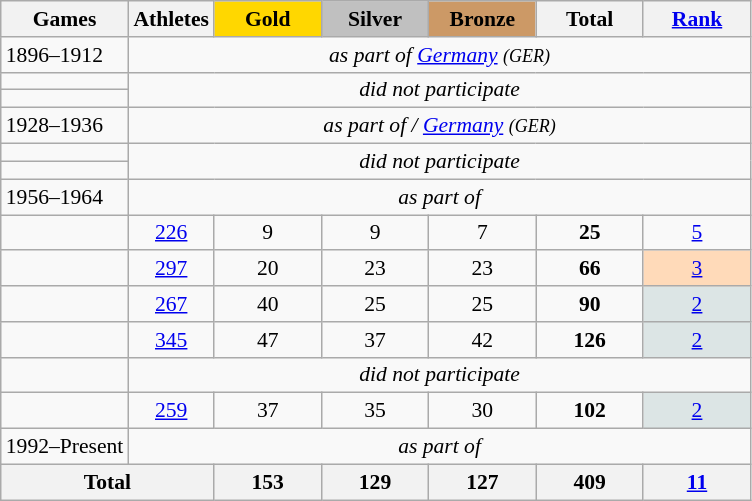<table class="wikitable" style="text-align:center; font-size:90%;">
<tr>
<th>Games</th>
<th>Athletes</th>
<td style="background:gold; width:4.5em; font-weight:bold;">Gold</td>
<td style="background:silver; width:4.5em; font-weight:bold;">Silver</td>
<td style="background:#cc9966; width:4.5em; font-weight:bold;">Bronze</td>
<th style="width:4.5em; font-weight:bold;">Total</th>
<th style="width:4.5em; font-weight:bold;"><a href='#'>Rank</a></th>
</tr>
<tr>
<td align=left>1896–1912</td>
<td colspan=6><em>as part of  <a href='#'>Germany</a> <small>(GER)</small></em></td>
</tr>
<tr>
<td align=left></td>
<td colspan=6 rowspan=2><em>did not participate</em></td>
</tr>
<tr>
<td align=left></td>
</tr>
<tr>
<td align=left>1928–1936</td>
<td colspan=6><em>as part of / <a href='#'>Germany</a> <small>(GER)</small></em></td>
</tr>
<tr>
<td align=left></td>
<td colspan=6 rowspan=2><em>did not participate</em></td>
</tr>
<tr>
<td align=left></td>
</tr>
<tr>
<td align=left>1956–1964</td>
<td colspan=6><em>as part of </em></td>
</tr>
<tr>
<td align=left></td>
<td><a href='#'>226</a></td>
<td>9</td>
<td>9</td>
<td>7</td>
<td><strong>25</strong></td>
<td><a href='#'>5</a></td>
</tr>
<tr>
<td align=left></td>
<td><a href='#'>297</a></td>
<td>20</td>
<td>23</td>
<td>23</td>
<td><strong>66</strong></td>
<td bgcolor=ffdab9><a href='#'>3</a></td>
</tr>
<tr>
<td align=left></td>
<td><a href='#'>267</a></td>
<td>40</td>
<td>25</td>
<td>25</td>
<td><strong>90</strong></td>
<td bgcolor=DCE5E5><a href='#'>2</a></td>
</tr>
<tr>
<td align=left></td>
<td><a href='#'>345</a></td>
<td>47</td>
<td>37</td>
<td>42</td>
<td><strong>126</strong></td>
<td bgcolor=DCE5E5><a href='#'>2</a></td>
</tr>
<tr>
<td align=left></td>
<td colspan=6;><em>did not participate</em></td>
</tr>
<tr>
<td align=left></td>
<td><a href='#'>259</a></td>
<td>37</td>
<td>35</td>
<td>30</td>
<td><strong>102</strong></td>
<td bgcolor=DCE5E5><a href='#'>2</a></td>
</tr>
<tr>
<td align=left>1992–Present</td>
<td colspan=6><em>as part of </em></td>
</tr>
<tr>
<th colspan=2>Total</th>
<th>153</th>
<th>129</th>
<th>127</th>
<th>409</th>
<th><a href='#'>11</a></th>
</tr>
</table>
